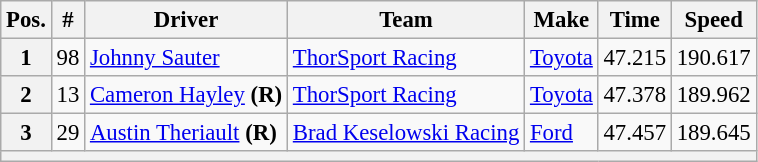<table class="wikitable" style="font-size:95%">
<tr>
<th>Pos.</th>
<th>#</th>
<th>Driver</th>
<th>Team</th>
<th>Make</th>
<th>Time</th>
<th>Speed</th>
</tr>
<tr>
<th>1</th>
<td>98</td>
<td><a href='#'>Johnny Sauter</a></td>
<td><a href='#'>ThorSport Racing</a></td>
<td><a href='#'>Toyota</a></td>
<td>47.215</td>
<td>190.617</td>
</tr>
<tr>
<th>2</th>
<td>13</td>
<td><a href='#'>Cameron Hayley</a> <strong>(R)</strong></td>
<td><a href='#'>ThorSport Racing</a></td>
<td><a href='#'>Toyota</a></td>
<td>47.378</td>
<td>189.962</td>
</tr>
<tr>
<th>3</th>
<td>29</td>
<td><a href='#'>Austin Theriault</a> <strong>(R)</strong></td>
<td><a href='#'>Brad Keselowski Racing</a></td>
<td><a href='#'>Ford</a></td>
<td>47.457</td>
<td>189.645</td>
</tr>
<tr>
<th colspan="7"></th>
</tr>
</table>
